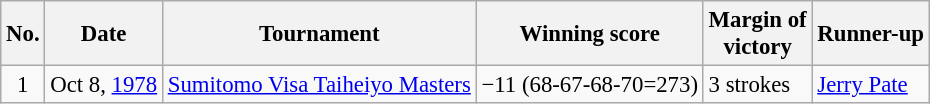<table class="wikitable" style="font-size:95%;">
<tr>
<th>No.</th>
<th>Date</th>
<th>Tournament</th>
<th>Winning score</th>
<th>Margin of<br>victory</th>
<th>Runner-up</th>
</tr>
<tr>
<td align=center>1</td>
<td align=right>Oct 8, <a href='#'>1978</a></td>
<td><a href='#'>Sumitomo Visa Taiheiyo Masters</a></td>
<td>−11 (68-67-68-70=273)</td>
<td>3 strokes</td>
<td> <a href='#'>Jerry Pate</a></td>
</tr>
</table>
